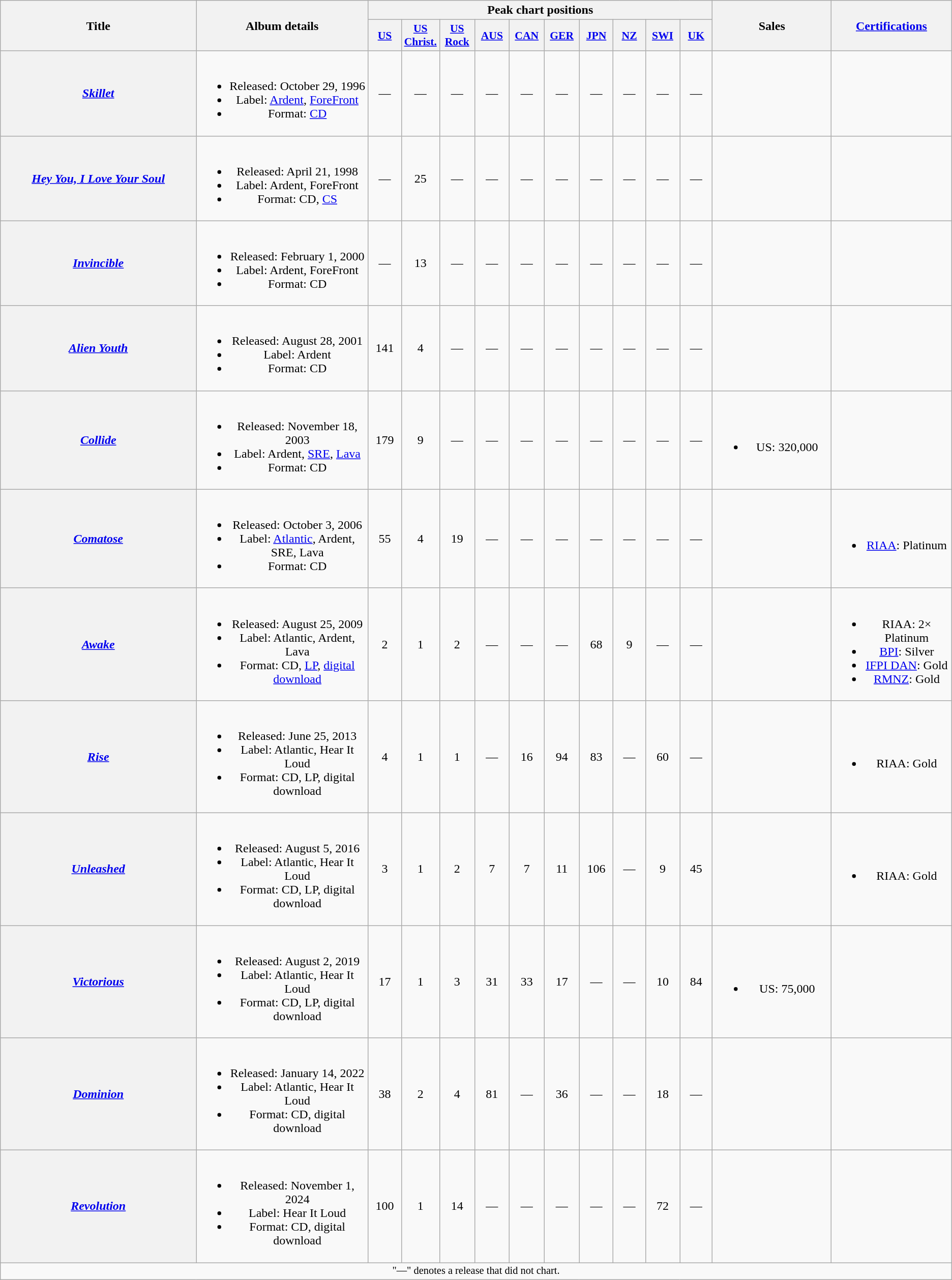<table class="wikitable plainrowheaders" style="text-align:center;">
<tr>
<th scope="col" rowspan="2" style="width:21em;">Title</th>
<th scope="col" rowspan="2" style="width:17em;">Album details</th>
<th scope="col" colspan="10">Peak chart positions</th>
<th scope="col" rowspan="2" style="width:11em;">Sales</th>
<th scope="col" rowspan="2" style="width:11em;"><a href='#'>Certifications</a></th>
</tr>
<tr>
<th scope="col" style="width:3em;font-size:90%;"><a href='#'>US</a><br></th>
<th scope="col" style="width:3em;font-size:90%;"><a href='#'>US<br>Christ.</a><br></th>
<th scope="col" style="width:3em;font-size:90%;"><a href='#'>US<br>Rock</a><br></th>
<th scope="col" style="width:3em;font-size:90%;"><a href='#'>AUS</a><br></th>
<th scope="col" style="width:3em;font-size:90%;"><a href='#'>CAN</a><br></th>
<th scope="col" style="width:3em;font-size:90%;"><a href='#'>GER</a><br></th>
<th scope="col" style="width:3em;font-size:90%;"><a href='#'>JPN</a><br></th>
<th scope="col" style="width:3em;font-size:90%;"><a href='#'>NZ</a><br></th>
<th scope="col" style="width:3em;font-size:90%;"><a href='#'>SWI</a><br></th>
<th scope="col" style="width:3em;font-size:90%;"><a href='#'>UK</a><br></th>
</tr>
<tr>
<th scope="row"><em><a href='#'>Skillet</a></em></th>
<td><br><ul><li>Released: October 29, 1996</li><li>Label: <a href='#'>Ardent</a>, <a href='#'>ForeFront</a></li><li>Format: <a href='#'>CD</a></li></ul></td>
<td>—</td>
<td>—</td>
<td>—</td>
<td>—</td>
<td>—</td>
<td>—</td>
<td>—</td>
<td>—</td>
<td>—</td>
<td>—</td>
<td></td>
<td></td>
</tr>
<tr>
<th scope="row"><em><a href='#'>Hey You, I Love Your Soul</a></em></th>
<td><br><ul><li>Released: April 21, 1998</li><li>Label: Ardent, ForeFront</li><li>Format: CD, <a href='#'>CS</a></li></ul></td>
<td>—</td>
<td>25</td>
<td>—</td>
<td>—</td>
<td>—</td>
<td>—</td>
<td>—</td>
<td>—</td>
<td>—</td>
<td>—</td>
<td></td>
<td></td>
</tr>
<tr>
<th scope="row"><em><a href='#'>Invincible</a></em></th>
<td><br><ul><li>Released: February 1, 2000</li><li>Label: Ardent, ForeFront</li><li>Format: CD</li></ul></td>
<td>—</td>
<td>13</td>
<td>—</td>
<td>—</td>
<td>—</td>
<td>—</td>
<td>—</td>
<td>—</td>
<td>—</td>
<td>—</td>
<td></td>
<td></td>
</tr>
<tr>
<th scope="row"><em><a href='#'>Alien Youth</a></em></th>
<td><br><ul><li>Released: August 28, 2001</li><li>Label: Ardent</li><li>Format: CD</li></ul></td>
<td>141</td>
<td>4</td>
<td>—</td>
<td>—</td>
<td>—</td>
<td>—</td>
<td>—</td>
<td>—</td>
<td>—</td>
<td>—</td>
<td></td>
<td></td>
</tr>
<tr>
<th scope="row"><em><a href='#'>Collide</a></em></th>
<td><br><ul><li>Released: November 18, 2003</li><li>Label: Ardent, <a href='#'>SRE</a>, <a href='#'>Lava</a></li><li>Format: CD</li></ul></td>
<td>179</td>
<td>9</td>
<td>—</td>
<td>—</td>
<td>—</td>
<td>—</td>
<td>—</td>
<td>—</td>
<td>—</td>
<td>—</td>
<td><br><ul><li>US: 320,000</li></ul></td>
<td></td>
</tr>
<tr>
<th scope="row"><em><a href='#'>Comatose</a></em></th>
<td><br><ul><li>Released: October 3, 2006</li><li>Label: <a href='#'>Atlantic</a>, Ardent, SRE, Lava</li><li>Format: CD</li></ul></td>
<td>55</td>
<td>4</td>
<td>19</td>
<td>—</td>
<td>—</td>
<td>—</td>
<td>—</td>
<td>—</td>
<td>—</td>
<td>—</td>
<td></td>
<td><br><ul><li><a href='#'>RIAA</a>: Platinum</li></ul></td>
</tr>
<tr>
<th scope="row"><em><a href='#'>Awake</a></em></th>
<td><br><ul><li>Released: August 25, 2009</li><li>Label: Atlantic, Ardent, Lava</li><li>Format: CD, <a href='#'>LP</a>, <a href='#'>digital download</a></li></ul></td>
<td>2</td>
<td>1</td>
<td>2</td>
<td>—</td>
<td>—</td>
<td>—</td>
<td>68</td>
<td>9</td>
<td>—</td>
<td>—</td>
<td></td>
<td><br><ul><li>RIAA: 2× Platinum</li><li><a href='#'>BPI</a>: Silver</li><li><a href='#'>IFPI DAN</a>: Gold</li><li><a href='#'>RMNZ</a>: Gold</li></ul></td>
</tr>
<tr>
<th scope="row"><em><a href='#'>Rise</a></em></th>
<td><br><ul><li>Released: June 25, 2013</li><li>Label: Atlantic, Hear It Loud</li><li>Format: CD, LP, digital download</li></ul></td>
<td>4</td>
<td>1</td>
<td>1</td>
<td>—</td>
<td>16</td>
<td>94</td>
<td>83</td>
<td>—</td>
<td>60</td>
<td>—</td>
<td></td>
<td><br><ul><li>RIAA: Gold</li></ul></td>
</tr>
<tr>
<th scope="row"><em><a href='#'>Unleashed</a></em></th>
<td><br><ul><li>Released: August 5, 2016</li><li>Label: Atlantic, Hear It Loud</li><li>Format: CD, LP, digital download</li></ul></td>
<td>3</td>
<td>1</td>
<td>2</td>
<td>7</td>
<td>7</td>
<td>11</td>
<td>106</td>
<td>—</td>
<td>9</td>
<td>45</td>
<td></td>
<td><br><ul><li>RIAA: Gold</li></ul></td>
</tr>
<tr>
<th scope="row"><em><a href='#'>Victorious</a></em></th>
<td><br><ul><li>Released: August 2, 2019</li><li>Label: Atlantic, Hear It Loud</li><li>Format: CD, LP, digital download</li></ul></td>
<td>17</td>
<td>1</td>
<td>3</td>
<td>31</td>
<td>33</td>
<td>17</td>
<td>—</td>
<td>—</td>
<td>10</td>
<td>84</td>
<td><br><ul><li>US: 75,000</li></ul></td>
<td></td>
</tr>
<tr>
<th scope="row"><em><a href='#'>Dominion</a></em></th>
<td><br><ul><li>Released: January 14, 2022</li><li>Label: Atlantic, Hear It Loud</li><li>Format: CD, digital download</li></ul></td>
<td>38</td>
<td>2</td>
<td>4</td>
<td>81</td>
<td>—</td>
<td>36</td>
<td>—</td>
<td>—</td>
<td>18</td>
<td>—</td>
<td></td>
<td></td>
</tr>
<tr>
<th scope="row"><em><a href='#'>Revolution</a></em></th>
<td><br><ul><li>Released: November 1, 2024</li><li>Label: Hear It Loud</li><li>Format: CD, digital download</li></ul></td>
<td>100</td>
<td>1</td>
<td>14</td>
<td>—</td>
<td>—</td>
<td>—</td>
<td>—</td>
<td>—</td>
<td>72</td>
<td>—</td>
<td></td>
<td></td>
</tr>
<tr>
<td colspan="21" style="text-align:center; font-size:85%;">"—" denotes a release that did not chart.</td>
</tr>
</table>
